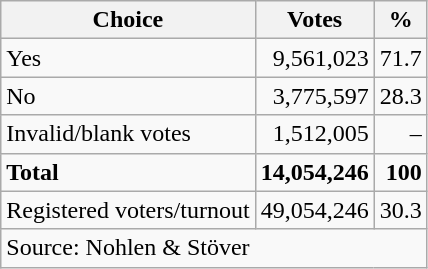<table class=wikitable style=text-align:right>
<tr>
<th>Choice</th>
<th>Votes</th>
<th>%</th>
</tr>
<tr>
<td align=left>Yes</td>
<td>9,561,023</td>
<td>71.7</td>
</tr>
<tr>
<td align=left>No</td>
<td>3,775,597</td>
<td>28.3</td>
</tr>
<tr>
<td align=left>Invalid/blank votes</td>
<td>1,512,005</td>
<td>–</td>
</tr>
<tr>
<td align=left><strong>Total</strong></td>
<td><strong>14,054,246</strong></td>
<td><strong>100</strong></td>
</tr>
<tr>
<td align=left>Registered voters/turnout</td>
<td>49,054,246</td>
<td>30.3</td>
</tr>
<tr>
<td align=left colspan=3>Source: Nohlen & Stöver</td>
</tr>
</table>
